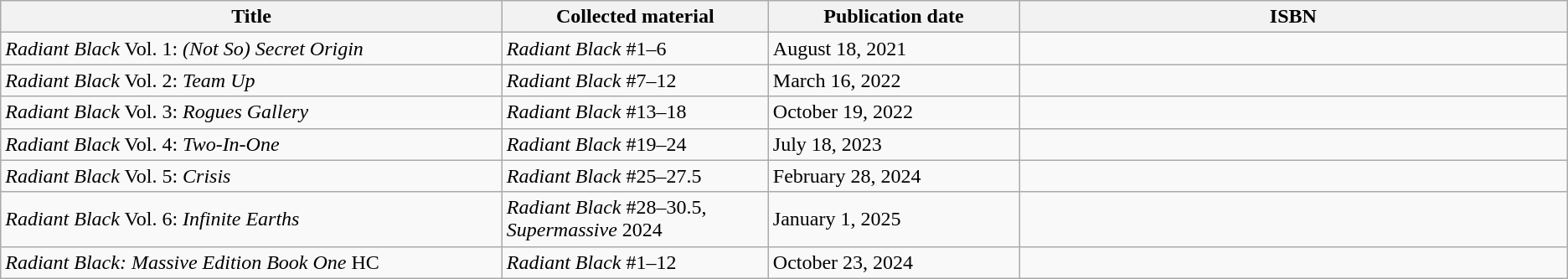<table class="wikitable sortable mw-collapsible">
<tr>
<th width="32%">Title</th>
<th width="17%">Collected material</th>
<th width="16%">Publication date</th>
<th>ISBN</th>
</tr>
<tr>
<td><em>Radiant Black</em> Vol. 1: <em>(Not So) Secret Origin</em></td>
<td><em>Radiant Black</em> #1–6</td>
<td>August 18, 2021</td>
<td></td>
</tr>
<tr>
<td><em>Radiant Black</em> Vol. 2: <em>Team Up</em></td>
<td><em>Radiant Black</em> #7–12</td>
<td>March 16, 2022</td>
<td></td>
</tr>
<tr>
<td><em>Radiant Black</em> Vol. 3: <em>Rogues Gallery</em></td>
<td><em>Radiant Black</em> #13–18</td>
<td>October 19, 2022</td>
<td></td>
</tr>
<tr>
<td><em>Radiant Black</em> Vol. 4: <em>Two-In-One</em></td>
<td><em>Radiant Black</em> #19–24</td>
<td>July 18, 2023</td>
<td></td>
</tr>
<tr>
<td><em>Radiant Black</em> Vol. 5: <em>Crisis</em></td>
<td><em>Radiant Black</em> #25–27.5</td>
<td>February 28, 2024</td>
<td></td>
</tr>
<tr>
<td><em>Radiant Black</em> Vol. 6: <em>Infinite Earths</em></td>
<td><em>Radiant Black</em> #28–30.5, <em>Supermassive</em> 2024</td>
<td>January 1, 2025</td>
<td></td>
</tr>
<tr>
<td><em>Radiant Black: Massive Edition Book One</em> HC</td>
<td><em>Radiant Black</em> #1–12</td>
<td>October 23, 2024</td>
<td></td>
</tr>
</table>
